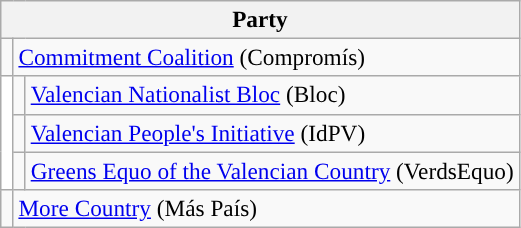<table class="wikitable" style="text-align:left; font-size:97%;">
<tr>
<th colspan="3">Party</th>
</tr>
<tr>
<td width="1"></td>
<td colspan="2"><a href='#'>Commitment Coalition</a> (Compromís)</td>
</tr>
<tr>
<td rowspan="3" bgcolor="white"></td>
<td width="1"></td>
<td><a href='#'>Valencian Nationalist Bloc</a> (Bloc)</td>
</tr>
<tr>
<td></td>
<td><a href='#'>Valencian People's Initiative</a> (IdPV)</td>
</tr>
<tr>
<td></td>
<td><a href='#'>Greens Equo of the Valencian Country</a> (VerdsEquo)</td>
</tr>
<tr>
<td></td>
<td colspan="2"><a href='#'>More Country</a> (Más País)</td>
</tr>
</table>
